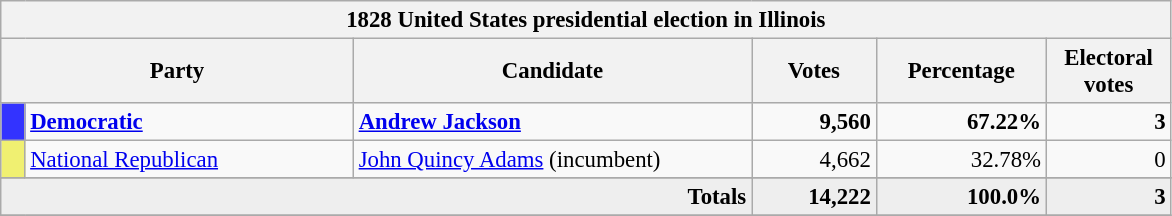<table class="wikitable" style="font-size: 95%;">
<tr>
<th colspan="6">1828 United States presidential election in Illinois</th>
</tr>
<tr>
<th colspan="2" style="width: 15em">Party</th>
<th style="width: 17em">Candidate</th>
<th style="width: 5em">Votes</th>
<th style="width: 7em">Percentage</th>
<th style="width: 5em">Electoral votes</th>
</tr>
<tr>
<th style="background-color:#3333FF; width: 3px"></th>
<td style="width: 130px"><strong><a href='#'>Democratic</a></strong></td>
<td><strong><a href='#'>Andrew Jackson</a></strong></td>
<td align="right"><strong>9,560</strong></td>
<td align="right"><strong>67.22%</strong></td>
<td align="right"><strong>3</strong></td>
</tr>
<tr>
<th style="background-color:#F0F071; width: 3px"></th>
<td style="width: 130px"><a href='#'>National Republican</a></td>
<td><a href='#'>John Quincy Adams</a> (incumbent)</td>
<td align="right">4,662</td>
<td align="right">32.78%</td>
<td align="right">0</td>
</tr>
<tr>
</tr>
<tr bgcolor="#EEEEEE">
<td colspan="3" align="right"><strong>Totals</strong></td>
<td align="right"><strong>14,222</strong></td>
<td align="right"><strong>100.0%</strong></td>
<td align="right"><strong>3</strong></td>
</tr>
<tr>
</tr>
</table>
